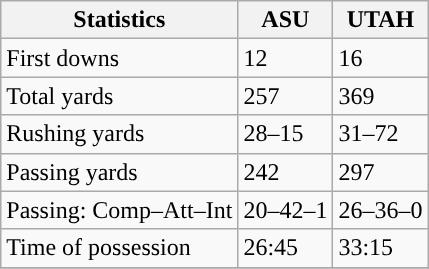<table class="wikitable" style="float: left;">
<tr>
<th>Statistics</th>
<th>ASU</th>
<th>UTAH</th>
</tr>
<tr>
<td>First downs</td>
<td>12</td>
<td>16</td>
</tr>
<tr>
<td>Total yards</td>
<td>257</td>
<td>369</td>
</tr>
<tr>
<td>Rushing yards</td>
<td>28–15</td>
<td>31–72</td>
</tr>
<tr>
<td>Passing yards</td>
<td>242</td>
<td>297</td>
</tr>
<tr>
<td>Passing: Comp–Att–Int</td>
<td>20–42–1</td>
<td>26–36–0</td>
</tr>
<tr>
<td>Time of possession</td>
<td>26:45</td>
<td>33:15</td>
</tr>
<tr>
</tr>
</table>
